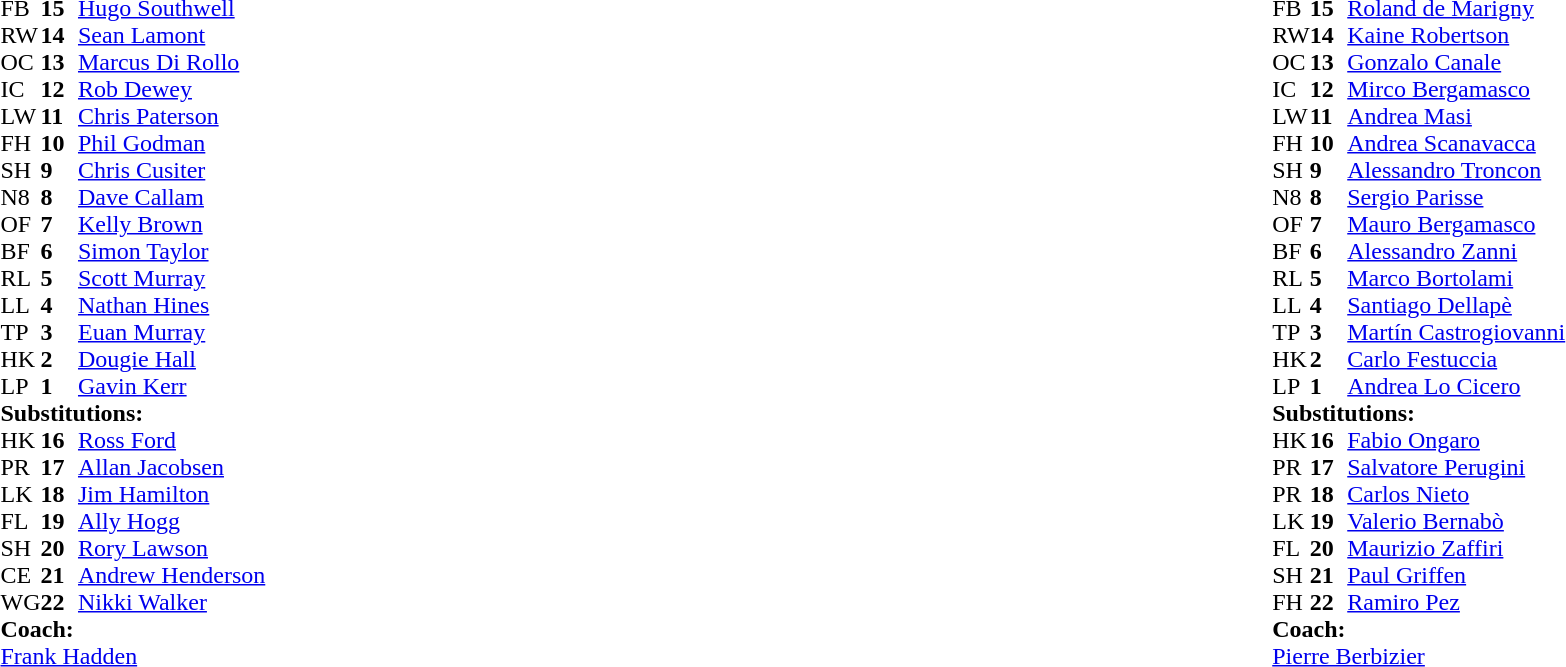<table width="100%">
<tr>
<td style="vertical-align:top" width="50%"><br><table cellspacing="0" cellpadding="0">
<tr>
<th width="25"></th>
<th width="25"></th>
</tr>
<tr>
<td>FB</td>
<td><strong>15</strong></td>
<td><a href='#'>Hugo Southwell</a></td>
</tr>
<tr>
<td>RW</td>
<td><strong>14</strong></td>
<td><a href='#'>Sean Lamont</a></td>
</tr>
<tr>
<td>OC</td>
<td><strong>13</strong></td>
<td><a href='#'>Marcus Di Rollo</a></td>
</tr>
<tr>
<td>IC</td>
<td><strong>12</strong></td>
<td><a href='#'>Rob Dewey</a></td>
</tr>
<tr>
<td>LW</td>
<td><strong>11</strong></td>
<td><a href='#'>Chris Paterson</a></td>
</tr>
<tr>
<td>FH</td>
<td><strong>10</strong></td>
<td><a href='#'>Phil Godman</a></td>
</tr>
<tr>
<td>SH</td>
<td><strong>9</strong></td>
<td><a href='#'>Chris Cusiter</a></td>
</tr>
<tr>
<td>N8</td>
<td><strong>8</strong></td>
<td><a href='#'>Dave Callam</a></td>
</tr>
<tr>
<td>OF</td>
<td><strong>7</strong></td>
<td><a href='#'>Kelly Brown</a></td>
</tr>
<tr>
<td>BF</td>
<td><strong>6</strong></td>
<td><a href='#'>Simon Taylor</a></td>
</tr>
<tr>
<td>RL</td>
<td><strong>5</strong></td>
<td><a href='#'>Scott Murray</a></td>
</tr>
<tr>
<td>LL</td>
<td><strong>4</strong></td>
<td><a href='#'>Nathan Hines</a></td>
</tr>
<tr>
<td>TP</td>
<td><strong>3</strong></td>
<td><a href='#'>Euan Murray</a></td>
</tr>
<tr>
<td>HK</td>
<td><strong>2</strong></td>
<td><a href='#'>Dougie Hall</a></td>
</tr>
<tr>
<td>LP</td>
<td><strong>1</strong></td>
<td><a href='#'>Gavin Kerr</a></td>
</tr>
<tr>
<td colspan="4"><strong>Substitutions:</strong></td>
</tr>
<tr>
<td>HK</td>
<td><strong>16</strong></td>
<td><a href='#'>Ross Ford</a></td>
</tr>
<tr>
<td>PR</td>
<td><strong>17</strong></td>
<td><a href='#'>Allan Jacobsen</a></td>
</tr>
<tr>
<td>LK</td>
<td><strong>18</strong></td>
<td><a href='#'>Jim Hamilton</a></td>
</tr>
<tr>
<td>FL</td>
<td><strong>19</strong></td>
<td><a href='#'>Ally Hogg</a></td>
</tr>
<tr>
<td>SH</td>
<td><strong>20</strong></td>
<td><a href='#'>Rory Lawson</a></td>
</tr>
<tr>
<td>CE</td>
<td><strong>21</strong></td>
<td><a href='#'>Andrew Henderson</a></td>
</tr>
<tr>
<td>WG</td>
<td><strong>22</strong></td>
<td><a href='#'>Nikki Walker</a></td>
</tr>
<tr>
<td colspan="4"><strong>Coach:</strong></td>
</tr>
<tr>
<td colspan="4"><a href='#'>Frank Hadden</a></td>
</tr>
</table>
</td>
<td style="vertical-align:top"></td>
<td style="vertical-align:top" width="50%"><br><table cellspacing="0" cellpadding="0" align="center">
<tr>
<th width="25"></th>
<th width="25"></th>
</tr>
<tr>
<td>FB</td>
<td><strong>15</strong></td>
<td><a href='#'>Roland de Marigny</a></td>
</tr>
<tr>
<td>RW</td>
<td><strong>14</strong></td>
<td><a href='#'>Kaine Robertson</a></td>
</tr>
<tr>
<td>OC</td>
<td><strong>13</strong></td>
<td><a href='#'>Gonzalo Canale</a></td>
</tr>
<tr>
<td>IC</td>
<td><strong>12</strong></td>
<td><a href='#'>Mirco Bergamasco</a></td>
</tr>
<tr>
<td>LW</td>
<td><strong>11</strong></td>
<td><a href='#'>Andrea Masi</a></td>
</tr>
<tr>
<td>FH</td>
<td><strong>10</strong></td>
<td><a href='#'>Andrea Scanavacca</a></td>
</tr>
<tr>
<td>SH</td>
<td><strong>9</strong></td>
<td><a href='#'>Alessandro Troncon</a></td>
</tr>
<tr>
<td>N8</td>
<td><strong>8</strong></td>
<td><a href='#'>Sergio Parisse</a></td>
</tr>
<tr>
<td>OF</td>
<td><strong>7</strong></td>
<td><a href='#'>Mauro Bergamasco</a></td>
</tr>
<tr>
<td>BF</td>
<td><strong>6</strong></td>
<td><a href='#'>Alessandro Zanni</a></td>
</tr>
<tr>
<td>RL</td>
<td><strong>5</strong></td>
<td><a href='#'>Marco Bortolami</a></td>
</tr>
<tr>
<td>LL</td>
<td><strong>4</strong></td>
<td><a href='#'>Santiago Dellapè</a></td>
</tr>
<tr>
<td>TP</td>
<td><strong>3</strong></td>
<td><a href='#'>Martín Castrogiovanni</a></td>
</tr>
<tr>
<td>HK</td>
<td><strong>2</strong></td>
<td><a href='#'>Carlo Festuccia</a></td>
</tr>
<tr>
<td>LP</td>
<td><strong>1</strong></td>
<td><a href='#'>Andrea Lo Cicero</a></td>
</tr>
<tr>
<td colspan="4"><strong>Substitutions:</strong></td>
</tr>
<tr>
<td>HK</td>
<td><strong>16</strong></td>
<td><a href='#'>Fabio Ongaro</a></td>
</tr>
<tr>
<td>PR</td>
<td><strong>17</strong></td>
<td><a href='#'>Salvatore Perugini</a></td>
</tr>
<tr>
<td>PR</td>
<td><strong>18</strong></td>
<td><a href='#'>Carlos Nieto</a></td>
</tr>
<tr>
<td>LK</td>
<td><strong>19</strong></td>
<td><a href='#'>Valerio Bernabò</a></td>
</tr>
<tr>
<td>FL</td>
<td><strong>20</strong></td>
<td><a href='#'>Maurizio Zaffiri</a></td>
</tr>
<tr>
<td>SH</td>
<td><strong>21</strong></td>
<td><a href='#'>Paul Griffen</a></td>
</tr>
<tr>
<td>FH</td>
<td><strong>22</strong></td>
<td><a href='#'>Ramiro Pez</a></td>
</tr>
<tr>
<td colspan="4"><strong>Coach:</strong></td>
</tr>
<tr>
<td colspan="4"><a href='#'>Pierre Berbizier</a></td>
</tr>
</table>
</td>
</tr>
</table>
